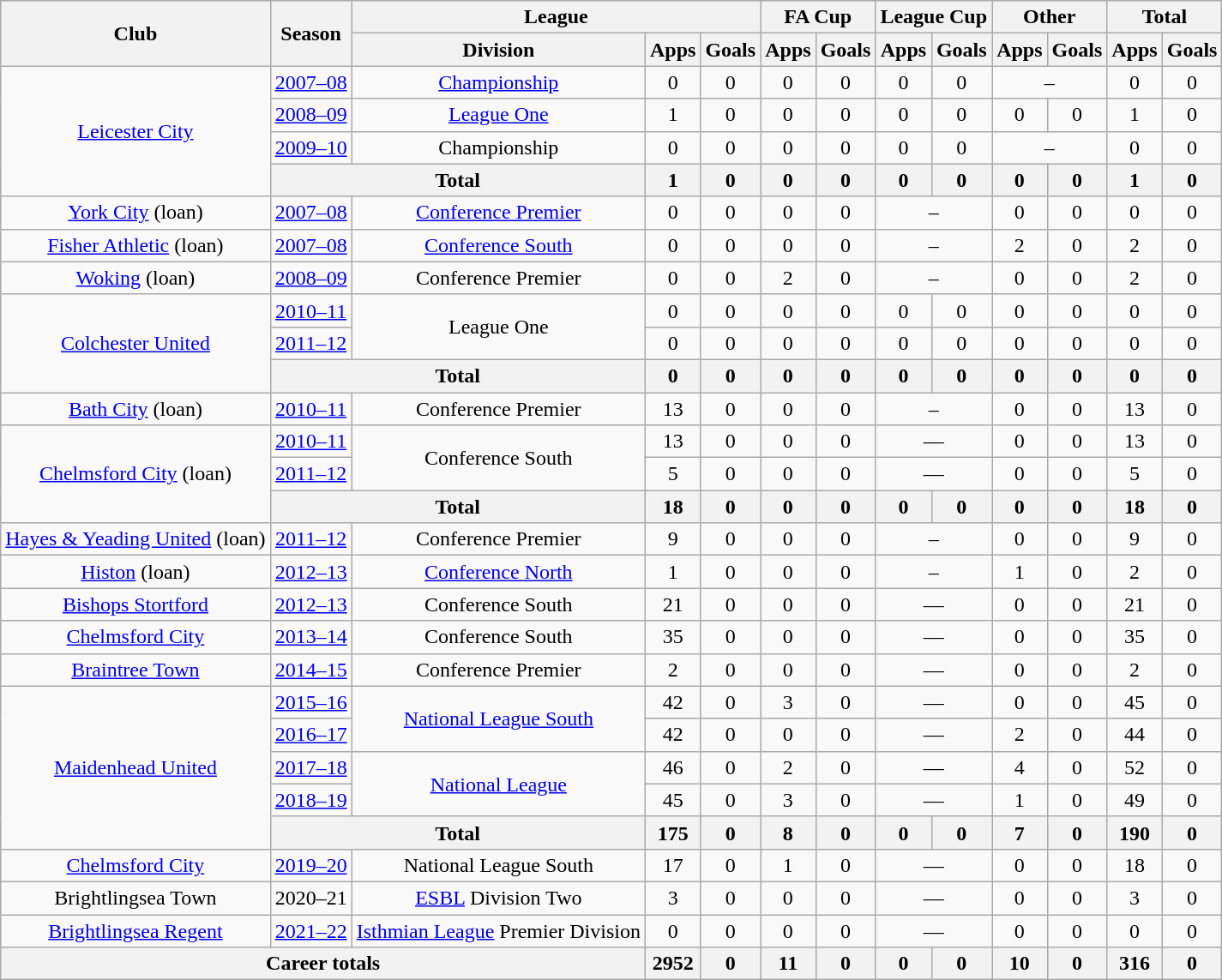<table class="wikitable" style="text-align: center">
<tr>
<th rowspan="2">Club</th>
<th rowspan="2">Season</th>
<th colspan="3">League</th>
<th colspan="2">FA Cup</th>
<th colspan="2">League Cup</th>
<th colspan="2">Other</th>
<th colspan="2">Total</th>
</tr>
<tr>
<th>Division</th>
<th>Apps</th>
<th>Goals</th>
<th>Apps</th>
<th>Goals</th>
<th>Apps</th>
<th>Goals</th>
<th>Apps</th>
<th>Goals</th>
<th>Apps</th>
<th>Goals</th>
</tr>
<tr>
<td rowspan="4"><a href='#'>Leicester City</a></td>
<td><a href='#'>2007–08</a></td>
<td><a href='#'>Championship</a></td>
<td>0</td>
<td>0</td>
<td>0</td>
<td>0</td>
<td>0</td>
<td>0</td>
<td colspan="2">–</td>
<td>0</td>
<td>0</td>
</tr>
<tr>
<td><a href='#'>2008–09</a></td>
<td><a href='#'>League One</a></td>
<td>1</td>
<td>0</td>
<td>0</td>
<td>0</td>
<td>0</td>
<td>0</td>
<td>0</td>
<td>0</td>
<td>1</td>
<td>0</td>
</tr>
<tr>
<td><a href='#'>2009–10</a></td>
<td>Championship</td>
<td>0</td>
<td>0</td>
<td>0</td>
<td>0</td>
<td>0</td>
<td>0</td>
<td colspan="2">–</td>
<td>0</td>
<td>0</td>
</tr>
<tr>
<th colspan="2">Total</th>
<th>1</th>
<th>0</th>
<th>0</th>
<th>0</th>
<th>0</th>
<th>0</th>
<th>0</th>
<th>0</th>
<th>1</th>
<th>0</th>
</tr>
<tr>
<td><a href='#'>York City</a> (loan)</td>
<td><a href='#'>2007–08</a></td>
<td><a href='#'>Conference Premier</a></td>
<td>0</td>
<td>0</td>
<td>0</td>
<td>0</td>
<td colspan="2">–</td>
<td>0</td>
<td>0</td>
<td>0</td>
<td>0</td>
</tr>
<tr>
<td><a href='#'>Fisher Athletic</a> (loan)</td>
<td><a href='#'>2007–08</a></td>
<td><a href='#'>Conference South</a></td>
<td>0</td>
<td>0</td>
<td>0</td>
<td>0</td>
<td colspan="2">–</td>
<td>2</td>
<td>0</td>
<td>2</td>
<td>0</td>
</tr>
<tr>
<td><a href='#'>Woking</a> (loan)</td>
<td><a href='#'>2008–09</a></td>
<td>Conference Premier</td>
<td>0</td>
<td>0</td>
<td>2</td>
<td>0</td>
<td colspan="2">–</td>
<td>0</td>
<td>0</td>
<td>2</td>
<td>0</td>
</tr>
<tr>
<td rowspan="3"><a href='#'>Colchester United</a></td>
<td><a href='#'>2010–11</a></td>
<td rowspan="2">League One</td>
<td>0</td>
<td>0</td>
<td>0</td>
<td>0</td>
<td>0</td>
<td>0</td>
<td>0</td>
<td>0</td>
<td>0</td>
<td>0</td>
</tr>
<tr>
<td><a href='#'>2011–12</a></td>
<td>0</td>
<td>0</td>
<td>0</td>
<td>0</td>
<td>0</td>
<td>0</td>
<td>0</td>
<td>0</td>
<td>0</td>
<td>0</td>
</tr>
<tr>
<th colspan="2">Total</th>
<th>0</th>
<th>0</th>
<th>0</th>
<th>0</th>
<th>0</th>
<th>0</th>
<th>0</th>
<th>0</th>
<th>0</th>
<th>0</th>
</tr>
<tr>
<td><a href='#'>Bath City</a> (loan)</td>
<td><a href='#'>2010–11</a></td>
<td>Conference Premier</td>
<td>13</td>
<td>0</td>
<td>0</td>
<td>0</td>
<td colspan="2">–</td>
<td>0</td>
<td>0</td>
<td>13</td>
<td>0</td>
</tr>
<tr>
<td rowspan="3"><a href='#'>Chelmsford City</a> (loan)</td>
<td><a href='#'>2010–11</a></td>
<td rowspan="2">Conference South</td>
<td>13</td>
<td>0</td>
<td>0</td>
<td>0</td>
<td colspan="2">—</td>
<td>0</td>
<td>0</td>
<td>13</td>
<td>0</td>
</tr>
<tr>
<td><a href='#'>2011–12</a></td>
<td>5</td>
<td>0</td>
<td>0</td>
<td>0</td>
<td colspan="2">—</td>
<td>0</td>
<td>0</td>
<td>5</td>
<td>0</td>
</tr>
<tr>
<th colspan="2">Total</th>
<th>18</th>
<th>0</th>
<th>0</th>
<th>0</th>
<th>0</th>
<th>0</th>
<th>0</th>
<th>0</th>
<th>18</th>
<th>0</th>
</tr>
<tr>
<td><a href='#'>Hayes & Yeading United</a> (loan)</td>
<td><a href='#'>2011–12</a></td>
<td>Conference Premier</td>
<td>9</td>
<td>0</td>
<td>0</td>
<td>0</td>
<td colspan="2">–</td>
<td>0</td>
<td>0</td>
<td>9</td>
<td>0</td>
</tr>
<tr>
<td><a href='#'>Histon</a> (loan)</td>
<td><a href='#'>2012–13</a></td>
<td><a href='#'>Conference North</a></td>
<td>1</td>
<td>0</td>
<td>0</td>
<td>0</td>
<td colspan="2">–</td>
<td>1</td>
<td>0</td>
<td>2</td>
<td>0</td>
</tr>
<tr>
<td><a href='#'>Bishops Stortford</a></td>
<td><a href='#'>2012–13</a></td>
<td>Conference South</td>
<td>21</td>
<td>0</td>
<td>0</td>
<td>0</td>
<td colspan="2">—</td>
<td>0</td>
<td>0</td>
<td>21</td>
<td>0</td>
</tr>
<tr>
<td><a href='#'>Chelmsford City</a></td>
<td><a href='#'>2013–14</a></td>
<td>Conference South</td>
<td>35</td>
<td>0</td>
<td>0</td>
<td>0</td>
<td colspan="2">—</td>
<td>0</td>
<td>0</td>
<td>35</td>
<td>0</td>
</tr>
<tr>
<td><a href='#'>Braintree Town</a></td>
<td><a href='#'>2014–15</a></td>
<td>Conference Premier</td>
<td>2</td>
<td>0</td>
<td>0</td>
<td>0</td>
<td colspan="2">—</td>
<td>0</td>
<td>0</td>
<td>2</td>
<td>0</td>
</tr>
<tr>
<td rowspan="5"><a href='#'>Maidenhead United</a></td>
<td><a href='#'>2015–16</a></td>
<td rowspan="2"><a href='#'>National League South</a></td>
<td>42</td>
<td>0</td>
<td>3</td>
<td>0</td>
<td colspan="2">—</td>
<td>0</td>
<td>0</td>
<td>45</td>
<td>0</td>
</tr>
<tr>
<td><a href='#'>2016–17</a></td>
<td>42</td>
<td>0</td>
<td>0</td>
<td>0</td>
<td colspan="2">—</td>
<td>2</td>
<td>0</td>
<td>44</td>
<td>0</td>
</tr>
<tr>
<td><a href='#'>2017–18</a></td>
<td rowspan="2"><a href='#'>National League</a></td>
<td>46</td>
<td>0</td>
<td>2</td>
<td>0</td>
<td colspan="2">—</td>
<td>4</td>
<td>0</td>
<td>52</td>
<td>0</td>
</tr>
<tr>
<td><a href='#'>2018–19</a></td>
<td>45</td>
<td>0</td>
<td>3</td>
<td>0</td>
<td colspan="2">—</td>
<td>1</td>
<td>0</td>
<td>49</td>
<td>0</td>
</tr>
<tr>
<th colspan="2">Total</th>
<th>175</th>
<th>0</th>
<th>8</th>
<th>0</th>
<th>0</th>
<th>0</th>
<th>7</th>
<th>0</th>
<th>190</th>
<th>0</th>
</tr>
<tr>
<td rowspan="1"><a href='#'>Chelmsford City</a></td>
<td><a href='#'>2019–20</a></td>
<td>National League South</td>
<td>17</td>
<td>0</td>
<td>1</td>
<td>0</td>
<td colspan="2">—</td>
<td>0</td>
<td>0</td>
<td>18</td>
<td>0</td>
</tr>
<tr>
<td rowspan="1">Brightlingsea Town</td>
<td>2020–21</td>
<td><a href='#'>ESBL</a> Division Two</td>
<td>3</td>
<td>0</td>
<td>0</td>
<td>0</td>
<td colspan="2">—</td>
<td>0</td>
<td>0</td>
<td>3</td>
<td>0</td>
</tr>
<tr>
<td rowspan="1"><a href='#'>Brightlingsea Regent</a></td>
<td><a href='#'>2021–22</a></td>
<td><a href='#'>Isthmian League</a> Premier Division</td>
<td>0</td>
<td>0</td>
<td>0</td>
<td>0</td>
<td colspan="2">—</td>
<td>0</td>
<td>0</td>
<td>0</td>
<td>0</td>
</tr>
<tr>
<th colspan="3">Career totals</th>
<th>2952</th>
<th>0</th>
<th>11</th>
<th>0</th>
<th>0</th>
<th>0</th>
<th>10</th>
<th>0</th>
<th>316</th>
<th>0</th>
</tr>
</table>
